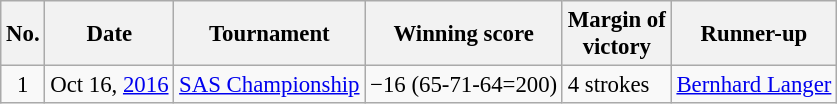<table class="wikitable" style="font-size:95%;">
<tr>
<th>No.</th>
<th>Date</th>
<th>Tournament</th>
<th>Winning score</th>
<th>Margin of<br>victory</th>
<th>Runner-up</th>
</tr>
<tr>
<td align=center>1</td>
<td align=right>Oct 16, <a href='#'>2016</a></td>
<td><a href='#'>SAS Championship</a></td>
<td>−16 (65-71-64=200)</td>
<td>4 strokes</td>
<td> <a href='#'>Bernhard Langer</a></td>
</tr>
</table>
